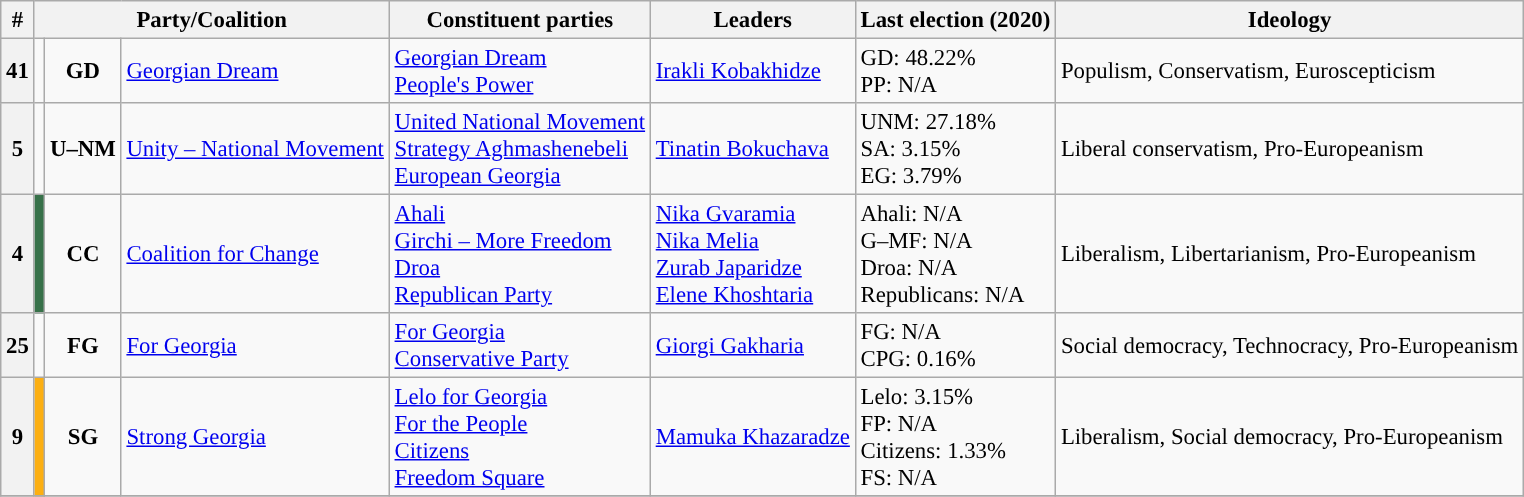<table class="wikitable mw-datatable sticky-header" style="font-size:95%;">
<tr>
<th>#</th>
<th colspan="3">Party/Coalition</th>
<th>Constituent parties</th>
<th>Leaders</th>
<th>Last election (2020)</th>
<th>Ideology</th>
</tr>
<tr>
<th>41</th>
<td style="background:"></td>
<td style="text-align:center;"><strong>GD</strong></td>
<td><a href='#'>Georgian Dream</a></td>
<td><a href='#'>Georgian Dream</a><br><a href='#'>People's Power</a></td>
<td><a href='#'>Irakli Kobakhidze</a></td>
<td>GD: 48.22%<br>PP: N/A</td>
<td>Populism, Conservatism, Euroscepticism</td>
</tr>
<tr>
<th>5</th>
<td style="background:"></td>
<td style="text-align:center;"><strong>U–NM</strong></td>
<td><a href='#'>Unity – National Movement</a></td>
<td><a href='#'>United National Movement</a><br><a href='#'>Strategy Aghmashenebeli</a><br><a href='#'>European Georgia</a></td>
<td><a href='#'>Tinatin Bokuchava</a></td>
<td>UNM: 27.18%<br>SA: 3.15%<br>EG: 3.79%</td>
<td>Liberal conservatism, Pro-Europeanism</td>
</tr>
<tr>
<th>4</th>
<td style="background:#377149;"></td>
<td style="text-align:center;"><strong>CC</strong></td>
<td><a href='#'>Coalition for Change</a></td>
<td><a href='#'>Ahali</a><br><a href='#'>Girchi – More Freedom</a><br><a href='#'>Droa</a><br><a href='#'>Republican Party</a></td>
<td><a href='#'>Nika Gvaramia</a><br><a href='#'>Nika Melia</a><br><a href='#'>Zurab Japaridze</a><br><a href='#'>Elene Khoshtaria</a></td>
<td>Ahali: N/A<br>G–MF: N/A<br>Droa: N/A<br>Republicans: N/A</td>
<td>Liberalism, Libertarianism, Pro-Europeanism</td>
</tr>
<tr>
<th>25</th>
<td style="background:"></td>
<td style="text-align:center;"><strong>FG</strong></td>
<td><a href='#'>For Georgia</a></td>
<td><a href='#'>For Georgia</a><br><a href='#'>Conservative Party</a></td>
<td><a href='#'>Giorgi Gakharia</a></td>
<td>FG: N/A<br>CPG: 0.16%</td>
<td>Social democracy, Technocracy, Pro-Europeanism</td>
</tr>
<tr>
<th>9</th>
<td style="background:#FCAF12;"></td>
<td style="text-align:center;"><strong>SG</strong></td>
<td><a href='#'>Strong Georgia</a></td>
<td><a href='#'>Lelo for Georgia</a><br><a href='#'>For the People</a><br><a href='#'>Citizens</a><br><a href='#'>Freedom Square</a></td>
<td><a href='#'>Mamuka Khazaradze</a></td>
<td>Lelo: 3.15%<br>FP: N/A<br>Citizens: 1.33%<br>FS: N/A</td>
<td>Liberalism, Social democracy, Pro-Europeanism</td>
</tr>
<tr>
</tr>
</table>
